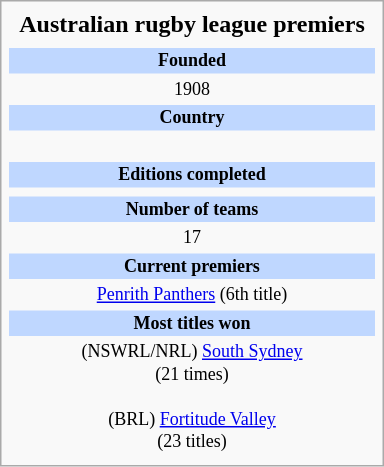<table class="infobox football" style="width: 16em; text-align: center;">
<tr>
<th style="font-size: 16px;">Australian rugby league premiers</th>
</tr>
<tr>
<td style="font-size: 12px;"></td>
</tr>
<tr>
<td style="font-size: 12px; background: #BFD7FF;"><strong>Founded</strong></td>
</tr>
<tr>
<td style="font-size: 12px;">1908</td>
</tr>
<tr>
<td style="font-size: 12px; background: #BFD7FF;"><strong>Country</strong></td>
</tr>
<tr>
<td style="font-size: 12px;"><br></td>
</tr>
<tr>
<td style="font-size: 12px; background: #BFD7FF;"><strong>Editions completed</strong></td>
</tr>
<tr>
<td style="font-size: 12px;"></td>
</tr>
<tr>
<td style="font-size: 12px; background: #BFD7FF;"><strong>Number of teams</strong></td>
</tr>
<tr>
<td style="font-size: 12px;">17</td>
</tr>
<tr>
<td style="font-size: 12px; background: #BFD7FF;"><strong>Current premiers</strong></td>
</tr>
<tr>
<td style="font-size: 12px;"> <a href='#'>Penrith Panthers</a> (6th title)</td>
</tr>
<tr>
<td style="font-size: 12px; background: #BFD7FF;"><strong>Most titles won</strong></td>
</tr>
<tr>
<td style="font-size: 12px;">(NSWRL/NRL)  <a href='#'>South Sydney</a><br>(21 times) <br><br>(BRL)  <a href='#'>Fortitude Valley</a> <br> (23 titles)</td>
</tr>
<tr>
</tr>
</table>
